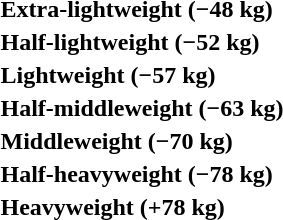<table>
<tr>
<th rowspan=2 style="text-align:left;">Extra-lightweight (−48 kg)</th>
<td rowspan=2></td>
<td rowspan=2></td>
<td></td>
</tr>
<tr>
<td></td>
</tr>
<tr>
<th rowspan=2 style="text-align:left;">Half-lightweight (−52 kg)</th>
<td rowspan=2></td>
<td rowspan=2></td>
<td></td>
</tr>
<tr>
<td></td>
</tr>
<tr>
<th rowspan=2 style="text-align:left;">Lightweight (−57 kg)</th>
<td rowspan=2></td>
<td rowspan=2></td>
<td></td>
</tr>
<tr>
<td></td>
</tr>
<tr>
<th rowspan=2 style="text-align:left;">Half-middleweight (−63 kg)</th>
<td rowspan=2></td>
<td rowspan=2></td>
<td></td>
</tr>
<tr>
<td></td>
</tr>
<tr>
<th rowspan=2 style="text-align:left;">Middleweight (−70 kg)</th>
<td rowspan=2></td>
<td rowspan=2></td>
<td></td>
</tr>
<tr>
<td></td>
</tr>
<tr>
<th rowspan=2 style="text-align:left;">Half-heavyweight (−78 kg)</th>
<td rowspan=2></td>
<td rowspan=2></td>
<td></td>
</tr>
<tr>
<td></td>
</tr>
<tr>
<th rowspan=2 style="text-align:left;">Heavyweight (+78 kg)</th>
<td rowspan=2></td>
<td rowspan=2></td>
<td></td>
</tr>
<tr>
<td></td>
</tr>
</table>
